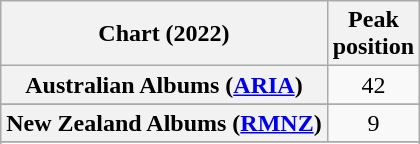<table class="wikitable sortable plainrowheaders" style="text-align:center">
<tr>
<th scope="col">Chart (2022)</th>
<th scope="col">Peak<br>position</th>
</tr>
<tr>
<th scope="row">Australian Albums (<a href='#'>ARIA</a>)</th>
<td>42</td>
</tr>
<tr>
</tr>
<tr>
</tr>
<tr>
</tr>
<tr>
</tr>
<tr>
</tr>
<tr>
</tr>
<tr>
<th scope="row">New Zealand Albums (<a href='#'>RMNZ</a>)</th>
<td>9</td>
</tr>
<tr>
</tr>
<tr>
</tr>
<tr>
</tr>
</table>
